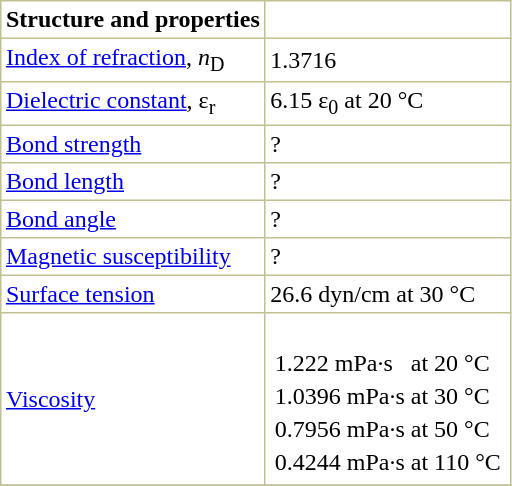<table border="1" cellspacing="0" cellpadding="3" style="margin: 0 0 0 0.5em; background: #FFFFFF; border-collapse: collapse; border-color: #C0C090;">
<tr>
<th>Structure and properties</th>
</tr>
<tr>
<td><a href='#'>Index of refraction</a>, <em>n</em><sub>D</sub></td>
<td>1.3716</td>
</tr>
<tr>
<td><a href='#'>Dielectric constant</a>, ε<sub>r</sub></td>
<td>6.15 ε<sub>0</sub> at 20 °C </td>
</tr>
<tr>
<td><a href='#'>Bond strength</a></td>
<td>? </td>
</tr>
<tr>
<td><a href='#'>Bond length</a></td>
<td>? </td>
</tr>
<tr>
<td><a href='#'>Bond angle</a></td>
<td>? </td>
</tr>
<tr>
<td><a href='#'>Magnetic susceptibility</a></td>
<td>? </td>
</tr>
<tr>
<td><a href='#'>Surface tension</a></td>
<td>26.6 dyn/cm at 30 °C</td>
</tr>
<tr>
<td><a href='#'>Viscosity</a></td>
<td><br><table>
<tr>
<td>1.222 mPa·s</td>
<td>at 20 °C</td>
</tr>
<tr>
<td>1.0396 mPa·s</td>
<td>at 30 °C</td>
</tr>
<tr>
<td>0.7956 mPa·s</td>
<td>at 50 °C</td>
</tr>
<tr>
<td>0.4244 mPa·s</td>
<td>at 110 °C</td>
</tr>
</table>
</td>
</tr>
<tr>
</tr>
</table>
